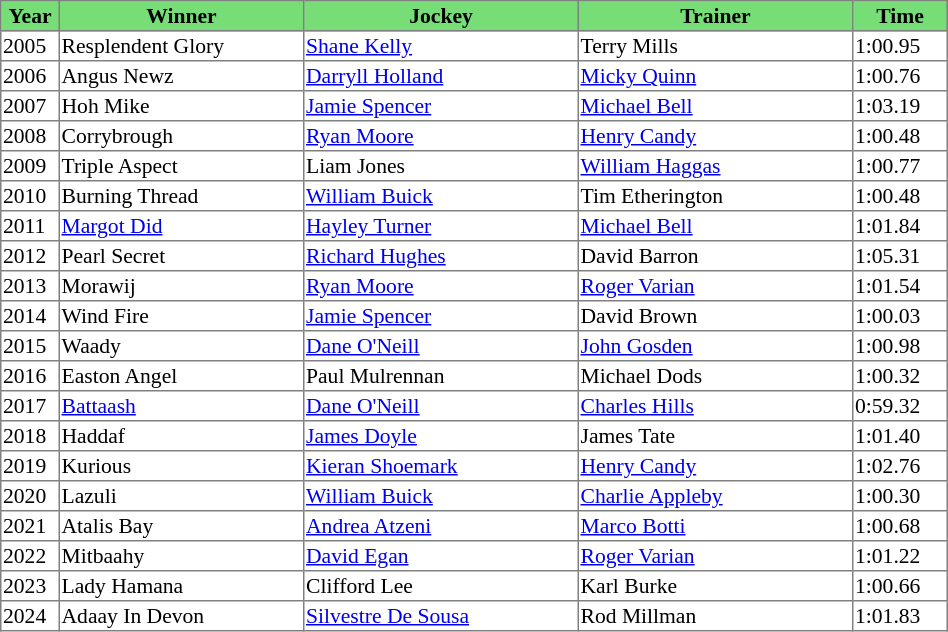<table class = "sortable" | border="1" style="border-collapse: collapse; font-size:90%">
<tr bgcolor="#77dd77" align="center">
<th style="width:36px"><strong>Year</strong></th>
<th style="width:160px"><strong>Winner</strong></th>
<th style="width:180px"><strong>Jockey</strong></th>
<th style="width:180px"><strong>Trainer</strong></th>
<th style="width:60px"><strong>Time</strong></th>
</tr>
<tr>
<td>2005</td>
<td>Resplendent Glory</td>
<td><a href='#'>Shane Kelly</a></td>
<td>Terry Mills</td>
<td>1:00.95</td>
</tr>
<tr>
<td>2006</td>
<td>Angus Newz</td>
<td><a href='#'>Darryll Holland</a></td>
<td><a href='#'>Micky Quinn</a></td>
<td>1:00.76</td>
</tr>
<tr>
<td>2007</td>
<td>Hoh Mike</td>
<td><a href='#'>Jamie Spencer</a></td>
<td><a href='#'>Michael Bell</a></td>
<td>1:03.19</td>
</tr>
<tr>
<td>2008</td>
<td>Corrybrough</td>
<td><a href='#'>Ryan Moore</a></td>
<td><a href='#'>Henry Candy</a></td>
<td>1:00.48</td>
</tr>
<tr>
<td>2009</td>
<td>Triple Aspect</td>
<td>Liam Jones</td>
<td><a href='#'>William Haggas</a></td>
<td>1:00.77</td>
</tr>
<tr>
<td>2010</td>
<td>Burning Thread</td>
<td><a href='#'>William Buick</a></td>
<td>Tim Etherington</td>
<td>1:00.48</td>
</tr>
<tr>
<td>2011</td>
<td><a href='#'>Margot Did</a></td>
<td><a href='#'>Hayley Turner</a></td>
<td><a href='#'>Michael Bell</a></td>
<td>1:01.84</td>
</tr>
<tr>
<td>2012</td>
<td>Pearl Secret</td>
<td><a href='#'>Richard Hughes</a></td>
<td>David Barron</td>
<td>1:05.31</td>
</tr>
<tr>
<td>2013</td>
<td>Morawij</td>
<td><a href='#'>Ryan Moore</a></td>
<td><a href='#'>Roger Varian</a></td>
<td>1:01.54</td>
</tr>
<tr>
<td>2014</td>
<td>Wind Fire</td>
<td><a href='#'>Jamie Spencer</a></td>
<td>David Brown</td>
<td>1:00.03</td>
</tr>
<tr>
<td>2015</td>
<td>Waady</td>
<td><a href='#'>Dane O'Neill</a></td>
<td><a href='#'>John Gosden</a></td>
<td>1:00.98</td>
</tr>
<tr>
<td>2016</td>
<td>Easton Angel</td>
<td>Paul Mulrennan</td>
<td>Michael Dods</td>
<td>1:00.32</td>
</tr>
<tr>
<td>2017</td>
<td><a href='#'>Battaash</a></td>
<td><a href='#'>Dane O'Neill</a></td>
<td><a href='#'>Charles Hills</a></td>
<td>0:59.32</td>
</tr>
<tr>
<td>2018</td>
<td>Haddaf</td>
<td><a href='#'>James Doyle</a></td>
<td>James Tate</td>
<td>1:01.40</td>
</tr>
<tr>
<td>2019</td>
<td>Kurious</td>
<td><a href='#'>Kieran Shoemark</a></td>
<td><a href='#'>Henry Candy</a></td>
<td>1:02.76</td>
</tr>
<tr>
<td>2020</td>
<td>Lazuli</td>
<td><a href='#'>William Buick</a></td>
<td><a href='#'>Charlie Appleby</a></td>
<td>1:00.30</td>
</tr>
<tr>
<td>2021</td>
<td>Atalis Bay</td>
<td><a href='#'>Andrea Atzeni</a></td>
<td><a href='#'>Marco Botti</a></td>
<td>1:00.68</td>
</tr>
<tr>
<td>2022</td>
<td>Mitbaahy</td>
<td><a href='#'>David Egan</a></td>
<td><a href='#'>Roger Varian</a></td>
<td>1:01.22</td>
</tr>
<tr>
<td>2023</td>
<td>Lady Hamana</td>
<td>Clifford Lee</td>
<td>Karl Burke</td>
<td>1:00.66</td>
</tr>
<tr>
<td>2024</td>
<td>Adaay In Devon</td>
<td><a href='#'>Silvestre De Sousa</a></td>
<td>Rod Millman</td>
<td>1:01.83</td>
</tr>
</table>
